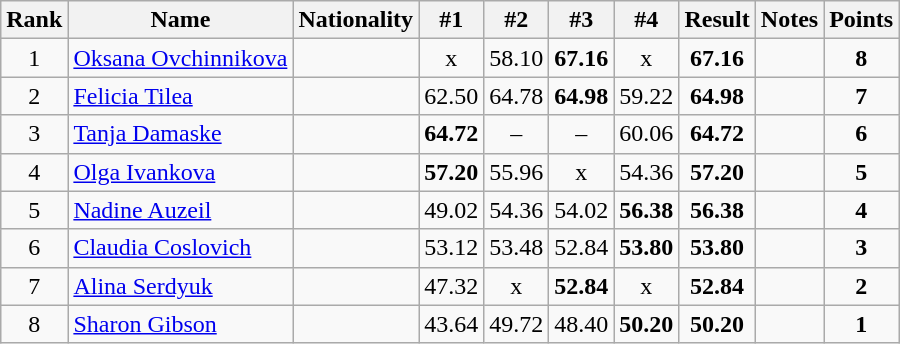<table class="wikitable sortable" style="text-align:center">
<tr>
<th>Rank</th>
<th>Name</th>
<th>Nationality</th>
<th>#1</th>
<th>#2</th>
<th>#3</th>
<th>#4</th>
<th>Result</th>
<th>Notes</th>
<th>Points</th>
</tr>
<tr>
<td>1</td>
<td align=left><a href='#'>Oksana Ovchinnikova</a></td>
<td align=left></td>
<td>x</td>
<td>58.10</td>
<td><strong>67.16</strong></td>
<td>x</td>
<td><strong>67.16</strong></td>
<td></td>
<td><strong>8</strong></td>
</tr>
<tr>
<td>2</td>
<td align=left><a href='#'>Felicia Tilea</a></td>
<td align=left></td>
<td>62.50</td>
<td>64.78</td>
<td><strong>64.98</strong></td>
<td>59.22</td>
<td><strong>64.98</strong></td>
<td></td>
<td><strong>7</strong></td>
</tr>
<tr>
<td>3</td>
<td align=left><a href='#'>Tanja Damaske</a></td>
<td align=left></td>
<td><strong>64.72</strong></td>
<td>–</td>
<td>–</td>
<td>60.06</td>
<td><strong>64.72</strong></td>
<td></td>
<td><strong>6</strong></td>
</tr>
<tr>
<td>4</td>
<td align=left><a href='#'>Olga Ivankova</a></td>
<td align=left></td>
<td><strong>57.20</strong></td>
<td>55.96</td>
<td>x</td>
<td>54.36</td>
<td><strong>57.20</strong></td>
<td></td>
<td><strong>5</strong></td>
</tr>
<tr>
<td>5</td>
<td align=left><a href='#'>Nadine Auzeil</a></td>
<td align=left></td>
<td>49.02</td>
<td>54.36</td>
<td>54.02</td>
<td><strong>56.38</strong></td>
<td><strong>56.38</strong></td>
<td></td>
<td><strong>4</strong></td>
</tr>
<tr>
<td>6</td>
<td align=left><a href='#'>Claudia Coslovich</a></td>
<td align=left></td>
<td>53.12</td>
<td>53.48</td>
<td>52.84</td>
<td><strong>53.80</strong></td>
<td><strong>53.80</strong></td>
<td></td>
<td><strong>3</strong></td>
</tr>
<tr>
<td>7</td>
<td align=left><a href='#'>Alina Serdyuk</a></td>
<td align=left></td>
<td>47.32</td>
<td>x</td>
<td><strong>52.84</strong></td>
<td>x</td>
<td><strong>52.84</strong></td>
<td></td>
<td><strong>2</strong></td>
</tr>
<tr>
<td>8</td>
<td align=left><a href='#'>Sharon Gibson</a></td>
<td align=left></td>
<td>43.64</td>
<td>49.72</td>
<td>48.40</td>
<td><strong>50.20</strong></td>
<td><strong>50.20</strong></td>
<td></td>
<td><strong>1</strong></td>
</tr>
</table>
